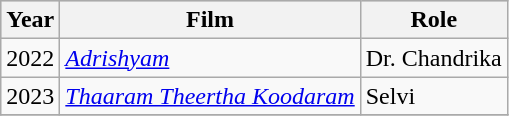<table class="wikitable sortable">
<tr style="background:#ccc; text-align:center;">
<th scope="col">Year</th>
<th scope="col">Film</th>
<th scope="col">Role</th>
</tr>
<tr>
<td>2022</td>
<td><em><a href='#'>Adrishyam</a></em></td>
<td>Dr. Chandrika</td>
</tr>
<tr>
<td>2023</td>
<td><em><a href='#'>Thaaram Theertha Koodaram</a></em></td>
<td>Selvi</td>
</tr>
<tr>
</tr>
</table>
